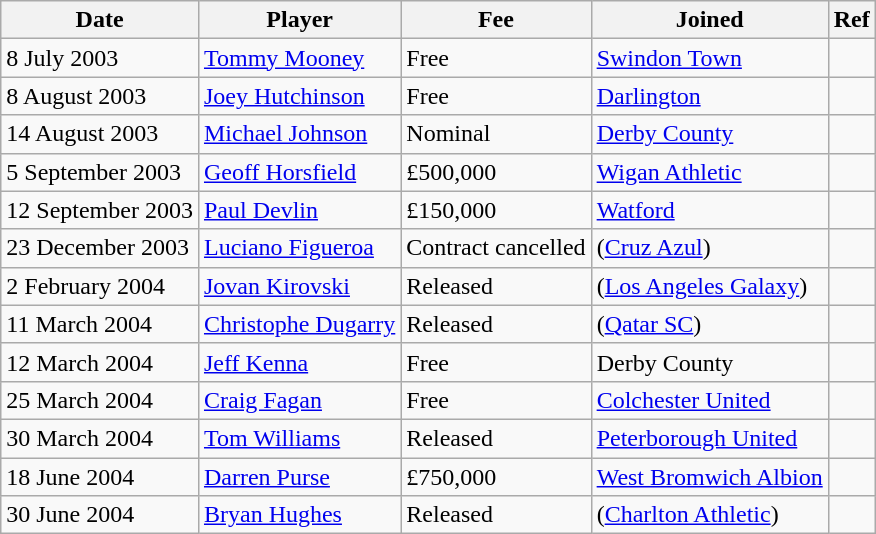<table class="wikitable" style="text-align: left">
<tr>
<th>Date</th>
<th>Player</th>
<th>Fee</th>
<th>Joined</th>
<th>Ref</th>
</tr>
<tr>
<td>8 July 2003</td>
<td><a href='#'>Tommy Mooney</a></td>
<td>Free</td>
<td><a href='#'>Swindon Town</a></td>
<td style="text-align: center"></td>
</tr>
<tr>
<td>8 August 2003</td>
<td><a href='#'>Joey Hutchinson</a></td>
<td>Free</td>
<td><a href='#'>Darlington</a></td>
<td style="text-align: center"></td>
</tr>
<tr>
<td>14 August 2003</td>
<td><a href='#'>Michael Johnson</a></td>
<td>Nominal</td>
<td><a href='#'>Derby County</a></td>
<td style="text-align: center"></td>
</tr>
<tr>
<td>5 September 2003</td>
<td><a href='#'>Geoff Horsfield</a></td>
<td>£500,000</td>
<td><a href='#'>Wigan Athletic</a></td>
<td style="text-align: center"></td>
</tr>
<tr>
<td>12 September 2003</td>
<td><a href='#'>Paul Devlin</a></td>
<td>£150,000</td>
<td><a href='#'>Watford</a></td>
<td style="text-align: center"></td>
</tr>
<tr>
<td>23 December 2003</td>
<td><a href='#'>Luciano Figueroa</a></td>
<td>Contract cancelled</td>
<td>(<a href='#'>Cruz Azul</a>)</td>
<td style="text-align: center"></td>
</tr>
<tr>
<td>2 February 2004</td>
<td><a href='#'>Jovan Kirovski</a></td>
<td>Released</td>
<td>(<a href='#'>Los Angeles Galaxy</a>)</td>
<td style="text-align: center"></td>
</tr>
<tr>
<td>11 March 2004</td>
<td><a href='#'>Christophe Dugarry</a></td>
<td>Released</td>
<td>(<a href='#'>Qatar SC</a>)</td>
<td style="text-align: center"></td>
</tr>
<tr>
<td>12 March 2004</td>
<td><a href='#'>Jeff Kenna</a></td>
<td>Free</td>
<td>Derby County</td>
<td style="text-align: center"></td>
</tr>
<tr>
<td>25 March 2004</td>
<td><a href='#'>Craig Fagan</a></td>
<td>Free</td>
<td><a href='#'>Colchester United</a></td>
<td style="text-align: center"></td>
</tr>
<tr>
<td>30 March 2004</td>
<td><a href='#'>Tom Williams</a></td>
<td>Released</td>
<td><a href='#'>Peterborough United</a></td>
<td style="text-align: center"></td>
</tr>
<tr>
<td>18 June 2004</td>
<td><a href='#'>Darren Purse</a></td>
<td>£750,000</td>
<td><a href='#'>West Bromwich Albion</a></td>
<td style="text-align: center"></td>
</tr>
<tr>
<td>30 June 2004</td>
<td><a href='#'>Bryan Hughes</a></td>
<td>Released</td>
<td>(<a href='#'>Charlton Athletic</a>)</td>
<td style="text-align: center"></td>
</tr>
</table>
